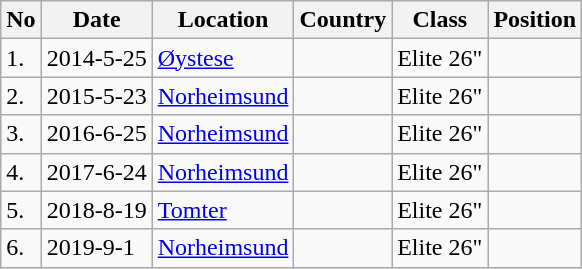<table class="sortable wikitable">
<tr>
<th>No</th>
<th>Date</th>
<th>Location</th>
<th>Country</th>
<th>Class</th>
<th>Position</th>
</tr>
<tr>
<td>1.</td>
<td>2014-5-25</td>
<td><a href='#'>Øystese</a></td>
<td></td>
<td>Elite 26"</td>
<td></td>
</tr>
<tr>
<td>2.</td>
<td>2015-5-23</td>
<td><a href='#'>Norheimsund</a></td>
<td></td>
<td>Elite 26"</td>
<td></td>
</tr>
<tr>
<td>3.</td>
<td>2016-6-25</td>
<td><a href='#'>Norheimsund</a></td>
<td></td>
<td>Elite 26"</td>
<td></td>
</tr>
<tr>
<td>4.</td>
<td>2017-6-24</td>
<td><a href='#'>Norheimsund</a></td>
<td></td>
<td>Elite 26"</td>
<td></td>
</tr>
<tr>
<td>5.</td>
<td>2018-8-19</td>
<td><a href='#'>Tomter</a></td>
<td></td>
<td>Elite 26"</td>
<td></td>
</tr>
<tr>
<td>6.</td>
<td>2019-9-1</td>
<td><a href='#'>Norheimsund</a></td>
<td></td>
<td>Elite 26"</td>
<td></td>
</tr>
</table>
